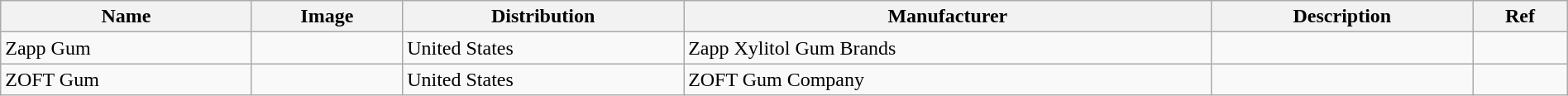<table class="wikitable sortable" style="width:100%">
<tr>
<th>Name</th>
<th class="unsortable">Image</th>
<th>Distribution</th>
<th>Manufacturer</th>
<th>Description</th>
<th>Ref</th>
</tr>
<tr>
<td>Zapp Gum</td>
<td></td>
<td>United States</td>
<td>Zapp Xylitol Gum Brands</td>
<td></td>
<td></td>
</tr>
<tr>
<td>ZOFT Gum</td>
<td></td>
<td>United States</td>
<td>ZOFT Gum Company</td>
<td></td>
<td></td>
</tr>
</table>
